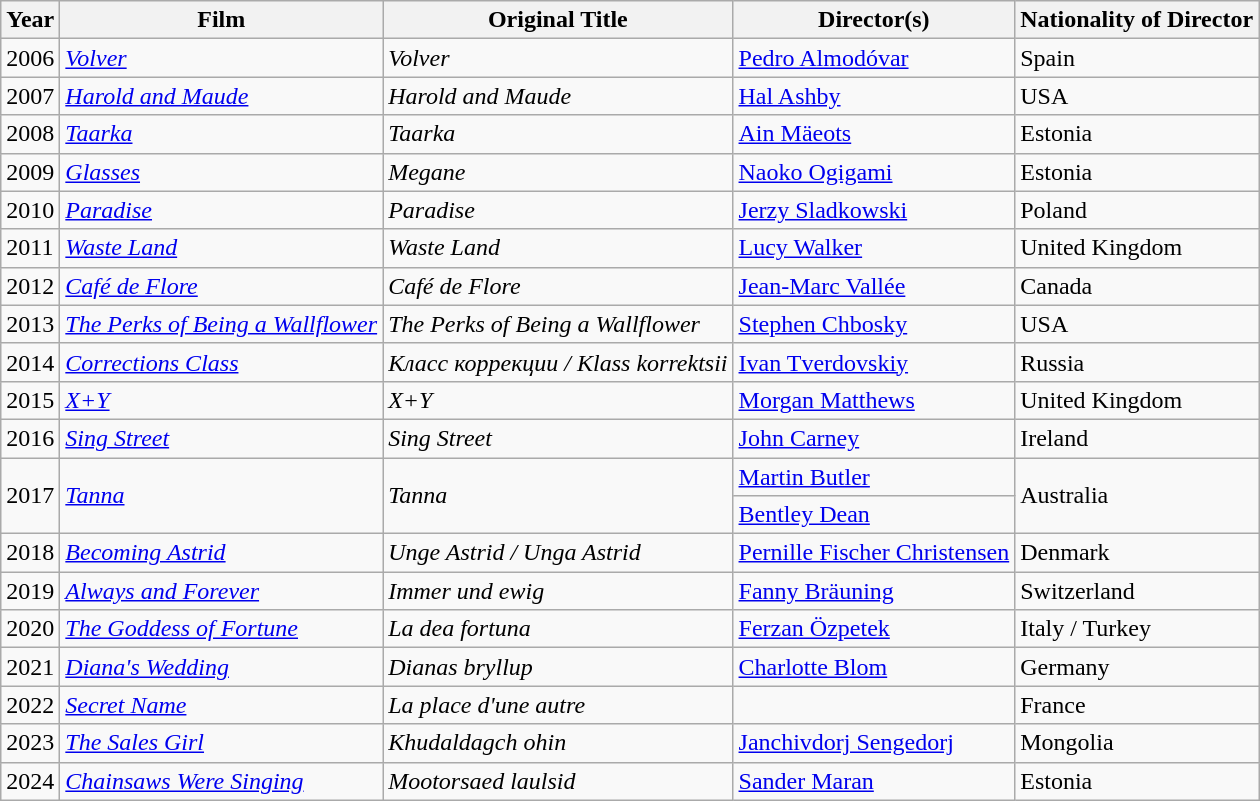<table class="wikitable sortable">
<tr>
<th>Year</th>
<th>Film</th>
<th>Original Title</th>
<th>Director(s)</th>
<th>Nationality of Director</th>
</tr>
<tr>
<td>2006</td>
<td><em><a href='#'>Volver</a></em></td>
<td><em>Volver</em></td>
<td><a href='#'>Pedro Almodóvar</a></td>
<td>Spain</td>
</tr>
<tr>
<td>2007</td>
<td><em><a href='#'>Harold and Maude</a></em></td>
<td><em>Harold and Maude</em></td>
<td><a href='#'>Hal Ashby</a></td>
<td>USA</td>
</tr>
<tr>
<td>2008</td>
<td><em><a href='#'>Taarka</a></em></td>
<td><em>Taarka</em></td>
<td><a href='#'>Ain Mäeots</a></td>
<td>Estonia</td>
</tr>
<tr>
<td>2009</td>
<td><em><a href='#'>Glasses</a></em></td>
<td><em>Megane</em></td>
<td><a href='#'>Naoko Ogigami</a></td>
<td>Estonia</td>
</tr>
<tr>
<td>2010</td>
<td><em><a href='#'>Paradise</a></em></td>
<td><em>Paradise</em></td>
<td><a href='#'>Jerzy Sladkowski</a></td>
<td>Poland</td>
</tr>
<tr>
<td>2011</td>
<td><em><a href='#'>Waste Land</a></em></td>
<td><em>Waste Land</em></td>
<td><a href='#'>Lucy Walker</a></td>
<td>United Kingdom</td>
</tr>
<tr>
<td>2012</td>
<td><em><a href='#'>Café de Flore</a></em></td>
<td><em>Café de Flore</em></td>
<td><a href='#'>Jean-Marc Vallée</a></td>
<td>Canada</td>
</tr>
<tr>
<td>2013</td>
<td><em><a href='#'>The Perks of Being a Wallflower</a></em></td>
<td><em>The Perks of Being a Wallflower</em></td>
<td><a href='#'>Stephen Chbosky</a></td>
<td>USA</td>
</tr>
<tr>
<td>2014</td>
<td><em><a href='#'>Corrections Class</a></em></td>
<td><em>Класс коррекции / Klass korrektsii</em></td>
<td><a href='#'>Ivan Tverdovskiy</a></td>
<td>Russia</td>
</tr>
<tr>
<td>2015</td>
<td><em><a href='#'>X+Y</a></em></td>
<td><em>X+Y</em></td>
<td><a href='#'>Morgan Matthews</a></td>
<td>United Kingdom</td>
</tr>
<tr>
<td>2016</td>
<td><em><a href='#'>Sing Street</a></em></td>
<td><em>Sing Street</em></td>
<td><a href='#'>John Carney</a></td>
<td>Ireland</td>
</tr>
<tr>
<td rowspan=2>2017</td>
<td rowspan=2><em><a href='#'>Tanna</a></em></td>
<td rowspan=2><em>Tanna</em></td>
<td><a href='#'>Martin Butler</a></td>
<td rowspan=2>Australia</td>
</tr>
<tr>
<td><a href='#'>Bentley Dean</a></td>
</tr>
<tr>
<td>2018</td>
<td><em><a href='#'>Becoming Astrid</a></em></td>
<td><em>Unge Astrid / Unga Astrid</em></td>
<td><a href='#'>Pernille Fischer Christensen</a></td>
<td>Denmark</td>
</tr>
<tr>
<td>2019</td>
<td><em><a href='#'>Always and Forever</a></em></td>
<td><em>Immer und ewig</em></td>
<td><a href='#'>Fanny Bräuning</a></td>
<td>Switzerland</td>
</tr>
<tr>
<td>2020</td>
<td><em><a href='#'>The Goddess of Fortune</a></em></td>
<td><em>La dea fortuna</em></td>
<td><a href='#'>Ferzan Özpetek</a></td>
<td>Italy / Turkey</td>
</tr>
<tr>
<td>2021</td>
<td><em><a href='#'>Diana's Wedding</a></em></td>
<td><em>Dianas bryllup</em></td>
<td><a href='#'>Charlotte Blom</a></td>
<td>Germany</td>
</tr>
<tr>
<td>2022</td>
<td><em><a href='#'>Secret Name</a></em></td>
<td><em>La place d'une autre</em></td>
<td></td>
<td>France</td>
</tr>
<tr>
<td>2023</td>
<td><em><a href='#'>The Sales Girl</a></em></td>
<td><em>Khudaldagch ohin</em></td>
<td><a href='#'>Janchivdorj Sengedorj</a></td>
<td>Mongolia</td>
</tr>
<tr>
<td>2024</td>
<td><em><a href='#'>Chainsaws Were Singing</a></em></td>
<td><em>Mootorsaed laulsid</em></td>
<td><a href='#'>Sander Maran</a></td>
<td>Estonia</td>
</tr>
</table>
